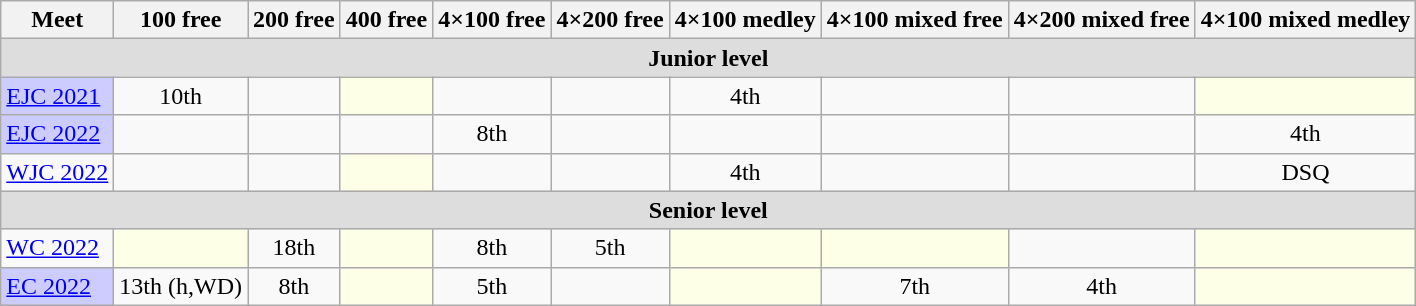<table class="sortable wikitable">
<tr>
<th>Meet</th>
<th class="unsortable">100 free</th>
<th class="unsortable">200 free</th>
<th class="unsortable">400 free</th>
<th class="unsortable">4×100 free</th>
<th class="unsortable">4×200 free</th>
<th class="unsortable">4×100 medley</th>
<th class="unsortable">4×100 mixed free</th>
<th class="unsortable">4×200 mixed free</th>
<th class="unsortable">4×100 mixed medley</th>
</tr>
<tr bgcolor="#DDDDDD">
<td colspan="10" align="center"><strong>Junior level</strong></td>
</tr>
<tr>
<td style="background:#ccccff"><a href='#'>EJC 2021</a></td>
<td align="center">10th</td>
<td align="center"></td>
<td style="background:#fdffe7"></td>
<td align="center"></td>
<td align="center"></td>
<td align="center">4th</td>
<td align="center"></td>
<td></td>
<td style="background:#fdffe7"></td>
</tr>
<tr>
<td style="background:#ccccff"><a href='#'>EJC 2022</a></td>
<td align="center"></td>
<td align="center"></td>
<td align="center"></td>
<td align="center">8th</td>
<td align="center"></td>
<td align="center"></td>
<td align="center"></td>
<td></td>
<td align="center">4th</td>
</tr>
<tr>
<td><a href='#'>WJC 2022</a></td>
<td align="center"></td>
<td align="center"></td>
<td style="background:#fdffe7"></td>
<td align="center"></td>
<td align="center"></td>
<td align="center">4th</td>
<td align="center"></td>
<td></td>
<td align="center">DSQ</td>
</tr>
<tr bgcolor="#DDDDDD">
<td colspan="10" align="center"><strong>Senior level</strong></td>
</tr>
<tr>
<td><a href='#'>WC 2022</a></td>
<td style="background:#fdffe7"></td>
<td align="center">18th</td>
<td style="background:#fdffe7"></td>
<td align="center">8th</td>
<td align="center">5th</td>
<td style="background:#fdffe7"></td>
<td style="background:#fdffe7"></td>
<td></td>
<td style="background:#fdffe7"></td>
</tr>
<tr>
<td style="background:#ccccff"><a href='#'>EC 2022</a></td>
<td align="center">13th (h,WD)</td>
<td align="center">8th</td>
<td style="background:#fdffe7"></td>
<td align="center">5th</td>
<td align="center"></td>
<td style="background:#fdffe7"></td>
<td align="center">7th</td>
<td align="center">4th</td>
<td style="background:#fdffe7"></td>
</tr>
</table>
